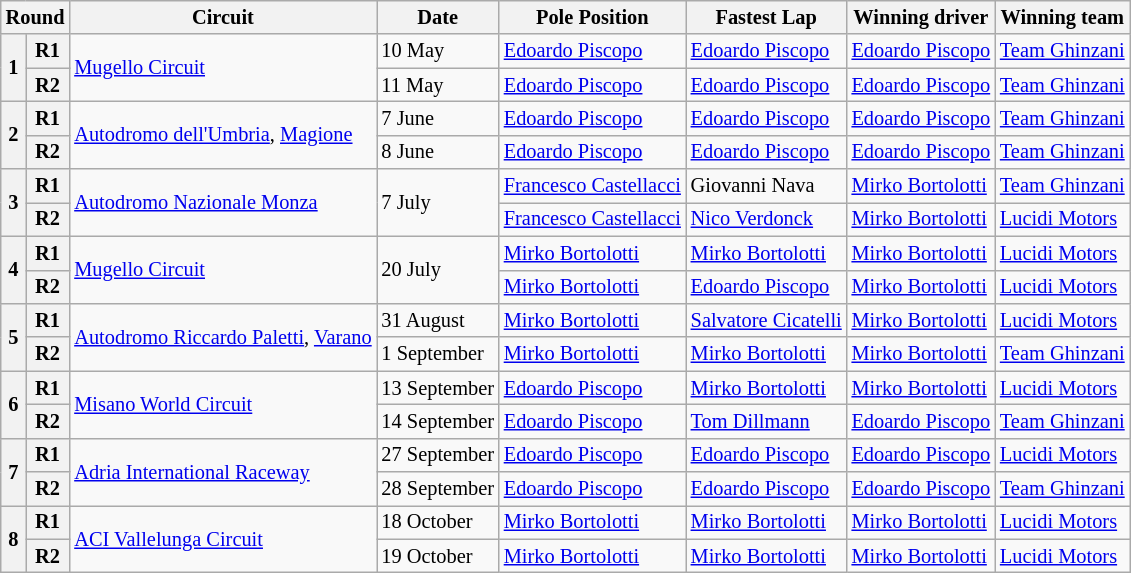<table class="wikitable" style="font-size: 85%;">
<tr>
<th colspan=2>Round</th>
<th>Circuit</th>
<th>Date</th>
<th>Pole Position</th>
<th>Fastest Lap</th>
<th>Winning driver</th>
<th>Winning team</th>
</tr>
<tr>
<th rowspan=2>1</th>
<th>R1</th>
<td rowspan=2><a href='#'>Mugello Circuit</a></td>
<td>10 May</td>
<td> <a href='#'>Edoardo Piscopo</a></td>
<td> <a href='#'>Edoardo Piscopo</a></td>
<td nowrap> <a href='#'>Edoardo Piscopo</a></td>
<td nowrap><a href='#'>Team Ghinzani</a></td>
</tr>
<tr>
<th>R2</th>
<td>11 May</td>
<td> <a href='#'>Edoardo Piscopo</a></td>
<td> <a href='#'>Edoardo Piscopo</a></td>
<td> <a href='#'>Edoardo Piscopo</a></td>
<td><a href='#'>Team Ghinzani</a></td>
</tr>
<tr>
<th rowspan=2>2</th>
<th>R1</th>
<td rowspan=2><a href='#'>Autodromo dell'Umbria</a>, <a href='#'>Magione</a></td>
<td>7 June</td>
<td> <a href='#'>Edoardo Piscopo</a></td>
<td> <a href='#'>Edoardo Piscopo</a></td>
<td> <a href='#'>Edoardo Piscopo</a></td>
<td><a href='#'>Team Ghinzani</a></td>
</tr>
<tr>
<th>R2</th>
<td>8 June</td>
<td> <a href='#'>Edoardo Piscopo</a></td>
<td> <a href='#'>Edoardo Piscopo</a></td>
<td> <a href='#'>Edoardo Piscopo</a></td>
<td><a href='#'>Team Ghinzani</a></td>
</tr>
<tr>
<th rowspan=2>3</th>
<th>R1</th>
<td rowspan=2><a href='#'>Autodromo Nazionale Monza</a></td>
<td rowspan=2>7 July</td>
<td nowrap> <a href='#'>Francesco Castellacci</a></td>
<td> Giovanni Nava</td>
<td> <a href='#'>Mirko Bortolotti</a></td>
<td><a href='#'>Team Ghinzani</a></td>
</tr>
<tr>
<th>R2</th>
<td> <a href='#'>Francesco Castellacci</a></td>
<td> <a href='#'>Nico Verdonck</a></td>
<td> <a href='#'>Mirko Bortolotti</a></td>
<td><a href='#'>Lucidi Motors</a></td>
</tr>
<tr>
<th rowspan=2>4</th>
<th>R1</th>
<td rowspan=2><a href='#'>Mugello Circuit</a></td>
<td rowspan=2>20 July</td>
<td> <a href='#'>Mirko Bortolotti</a></td>
<td> <a href='#'>Mirko Bortolotti</a></td>
<td> <a href='#'>Mirko Bortolotti</a></td>
<td><a href='#'>Lucidi Motors</a></td>
</tr>
<tr>
<th>R2</th>
<td> <a href='#'>Mirko Bortolotti</a></td>
<td> <a href='#'>Edoardo Piscopo</a></td>
<td> <a href='#'>Mirko Bortolotti</a></td>
<td><a href='#'>Lucidi Motors</a></td>
</tr>
<tr>
<th rowspan=2>5</th>
<th>R1</th>
<td rowspan=2 nowrap><a href='#'>Autodromo Riccardo Paletti</a>, <a href='#'>Varano</a></td>
<td>31 August</td>
<td> <a href='#'>Mirko Bortolotti</a></td>
<td nowrap> <a href='#'>Salvatore Cicatelli</a></td>
<td> <a href='#'>Mirko Bortolotti</a></td>
<td><a href='#'>Lucidi Motors</a></td>
</tr>
<tr>
<th>R2</th>
<td>1 September</td>
<td> <a href='#'>Mirko Bortolotti</a></td>
<td> <a href='#'>Mirko Bortolotti</a></td>
<td> <a href='#'>Mirko Bortolotti</a></td>
<td><a href='#'>Team Ghinzani</a></td>
</tr>
<tr>
<th rowspan=2>6</th>
<th>R1</th>
<td rowspan=2><a href='#'>Misano World Circuit</a></td>
<td>13 September</td>
<td> <a href='#'>Edoardo Piscopo</a></td>
<td> <a href='#'>Mirko Bortolotti</a></td>
<td> <a href='#'>Mirko Bortolotti</a></td>
<td><a href='#'>Lucidi Motors</a></td>
</tr>
<tr>
<th>R2</th>
<td>14 September</td>
<td> <a href='#'>Edoardo Piscopo</a></td>
<td> <a href='#'>Tom Dillmann</a></td>
<td> <a href='#'>Edoardo Piscopo</a></td>
<td><a href='#'>Team Ghinzani</a></td>
</tr>
<tr>
<th rowspan=2>7</th>
<th>R1</th>
<td rowspan=2><a href='#'>Adria International Raceway</a></td>
<td>27 September</td>
<td> <a href='#'>Edoardo Piscopo</a></td>
<td> <a href='#'>Edoardo Piscopo</a></td>
<td> <a href='#'>Edoardo Piscopo</a></td>
<td><a href='#'>Lucidi Motors</a></td>
</tr>
<tr>
<th>R2</th>
<td nowrap>28 September</td>
<td> <a href='#'>Edoardo Piscopo</a></td>
<td> <a href='#'>Edoardo Piscopo</a></td>
<td> <a href='#'>Edoardo Piscopo</a></td>
<td><a href='#'>Team Ghinzani</a></td>
</tr>
<tr>
<th rowspan=2>8</th>
<th>R1</th>
<td rowspan=2><a href='#'>ACI Vallelunga Circuit</a></td>
<td>18 October</td>
<td> <a href='#'>Mirko Bortolotti</a></td>
<td> <a href='#'>Mirko Bortolotti</a></td>
<td> <a href='#'>Mirko Bortolotti</a></td>
<td><a href='#'>Lucidi Motors</a></td>
</tr>
<tr>
<th>R2</th>
<td>19 October</td>
<td> <a href='#'>Mirko Bortolotti</a></td>
<td> <a href='#'>Mirko Bortolotti</a></td>
<td> <a href='#'>Mirko Bortolotti</a></td>
<td><a href='#'>Lucidi Motors</a></td>
</tr>
</table>
